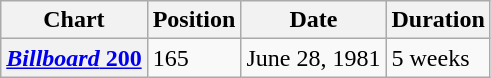<table class="wikitable">
<tr>
<th scope="col">Chart</th>
<th scope="col">Position</th>
<th scope="col">Date</th>
<th scope="col">Duration</th>
</tr>
<tr>
<th scope="row"><a href='#'><em>Billboard</em> 200</a></th>
<td>165</td>
<td>June 28, 1981</td>
<td>5 weeks</td>
</tr>
</table>
